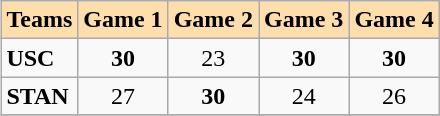<table class="wikitable" align=right>
<tr bgcolor=#ffdead align=center>
<td colspan=1><strong>Teams</strong></td>
<td colspan=1><strong>Game 1</strong></td>
<td colspan=1><strong>Game 2</strong></td>
<td colspan=1><strong>Game 3</strong></td>
<td colspan=1><strong>Game 4</strong></td>
</tr>
<tr>
<td><strong>USC</strong></td>
<td align=center><strong>30</strong></td>
<td align=center>23</td>
<td align=center><strong>30</strong></td>
<td align=center><strong>30</strong></td>
</tr>
<tr>
<td><strong>STAN</strong></td>
<td align=center>27</td>
<td align=center><strong>30</strong></td>
<td align=center>24</td>
<td align=center>26</td>
</tr>
<tr>
</tr>
</table>
